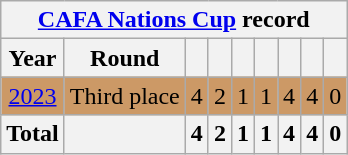<table class="wikitable" style="text-align: center;">
<tr>
<th colspan=10><a href='#'>CAFA Nations Cup</a> record</th>
</tr>
<tr>
<th>Year</th>
<th>Round</th>
<th></th>
<th></th>
<th></th>
<th></th>
<th></th>
<th></th>
<th></th>
</tr>
<tr bgcolor="#cc9966">
<td> <a href='#'>2023</a></td>
<td>Third place</td>
<td>4</td>
<td>2</td>
<td>1</td>
<td>1</td>
<td>4</td>
<td>4</td>
<td>0</td>
</tr>
<tr>
<th>Total</th>
<th></th>
<th>4</th>
<th>2</th>
<th>1</th>
<th>1</th>
<th>4</th>
<th>4</th>
<th>0</th>
</tr>
</table>
